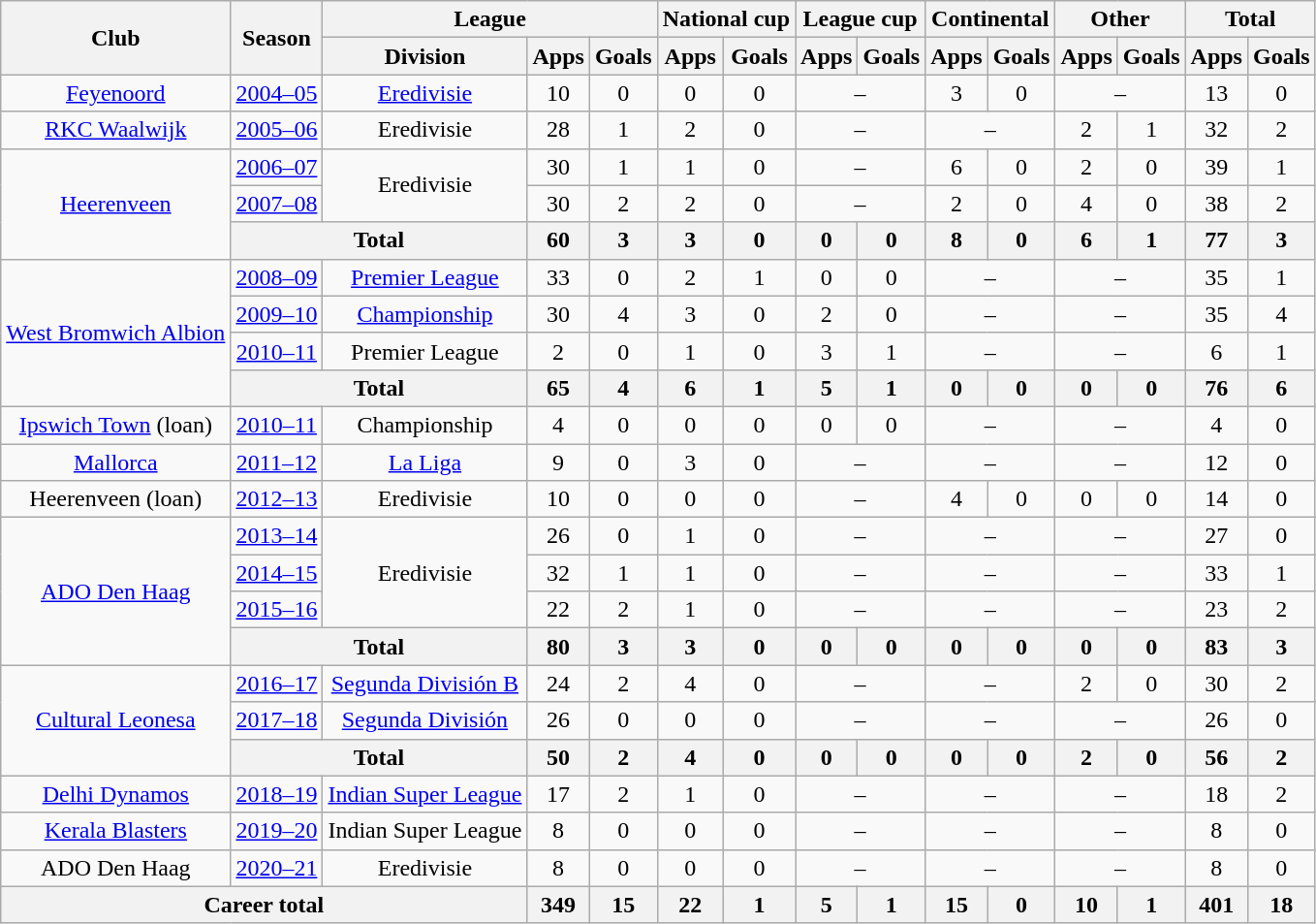<table class="wikitable" style="text-align:center">
<tr>
<th rowspan="2">Club</th>
<th rowspan="2">Season</th>
<th colspan="3">League</th>
<th colspan="2">National cup</th>
<th colspan="2">League cup</th>
<th colspan="2">Continental</th>
<th colspan="2">Other</th>
<th colspan="2">Total</th>
</tr>
<tr>
<th>Division</th>
<th>Apps</th>
<th>Goals</th>
<th>Apps</th>
<th>Goals</th>
<th>Apps</th>
<th>Goals</th>
<th>Apps</th>
<th>Goals</th>
<th>Apps</th>
<th>Goals</th>
<th>Apps</th>
<th>Goals</th>
</tr>
<tr>
<td><a href='#'>Feyenoord</a></td>
<td><a href='#'>2004–05</a></td>
<td><a href='#'>Eredivisie</a></td>
<td>10</td>
<td>0</td>
<td>0</td>
<td>0</td>
<td colspan="2">–</td>
<td>3</td>
<td>0</td>
<td colspan="2">–</td>
<td>13</td>
<td>0</td>
</tr>
<tr>
<td><a href='#'>RKC Waalwijk</a></td>
<td><a href='#'>2005–06</a></td>
<td>Eredivisie</td>
<td>28</td>
<td>1</td>
<td>2</td>
<td>0</td>
<td colspan="2">–</td>
<td colspan="2">–</td>
<td>2</td>
<td>1</td>
<td>32</td>
<td>2</td>
</tr>
<tr>
<td rowspan="3"><a href='#'>Heerenveen</a></td>
<td><a href='#'>2006–07</a></td>
<td rowspan="2">Eredivisie</td>
<td>30</td>
<td>1</td>
<td>1</td>
<td>0</td>
<td colspan="2">–</td>
<td>6</td>
<td>0</td>
<td>2</td>
<td>0</td>
<td>39</td>
<td>1</td>
</tr>
<tr>
<td><a href='#'>2007–08</a></td>
<td>30</td>
<td>2</td>
<td>2</td>
<td>0</td>
<td colspan="2">–</td>
<td>2</td>
<td>0</td>
<td>4</td>
<td>0</td>
<td>38</td>
<td>2</td>
</tr>
<tr>
<th colspan="2">Total</th>
<th>60</th>
<th>3</th>
<th>3</th>
<th>0</th>
<th>0</th>
<th>0</th>
<th>8</th>
<th>0</th>
<th>6</th>
<th>1</th>
<th>77</th>
<th>3</th>
</tr>
<tr>
<td rowspan="4"><a href='#'>West Bromwich Albion</a></td>
<td><a href='#'>2008–09</a></td>
<td><a href='#'>Premier League</a></td>
<td>33</td>
<td>0</td>
<td>2</td>
<td>1</td>
<td>0</td>
<td>0</td>
<td colspan="2">–</td>
<td colspan="2">–</td>
<td>35</td>
<td>1</td>
</tr>
<tr>
<td><a href='#'>2009–10</a></td>
<td><a href='#'>Championship</a></td>
<td>30</td>
<td>4</td>
<td>3</td>
<td>0</td>
<td>2</td>
<td>0</td>
<td colspan="2">–</td>
<td colspan="2">–</td>
<td>35</td>
<td>4</td>
</tr>
<tr>
<td><a href='#'>2010–11</a></td>
<td>Premier League</td>
<td>2</td>
<td>0</td>
<td>1</td>
<td>0</td>
<td>3</td>
<td>1</td>
<td colspan="2">–</td>
<td colspan="2">–</td>
<td>6</td>
<td>1</td>
</tr>
<tr>
<th colspan="2">Total</th>
<th>65</th>
<th>4</th>
<th>6</th>
<th>1</th>
<th>5</th>
<th>1</th>
<th>0</th>
<th>0</th>
<th>0</th>
<th>0</th>
<th>76</th>
<th>6</th>
</tr>
<tr>
<td><a href='#'>Ipswich Town</a> (loan)</td>
<td><a href='#'>2010–11</a></td>
<td>Championship</td>
<td>4</td>
<td>0</td>
<td>0</td>
<td>0</td>
<td>0</td>
<td>0</td>
<td colspan="2">–</td>
<td colspan="2">–</td>
<td>4</td>
<td>0</td>
</tr>
<tr>
<td><a href='#'>Mallorca</a></td>
<td><a href='#'>2011–12</a></td>
<td><a href='#'>La Liga</a></td>
<td>9</td>
<td>0</td>
<td>3</td>
<td>0</td>
<td colspan="2">–</td>
<td colspan="2">–</td>
<td colspan="2">–</td>
<td>12</td>
<td>0</td>
</tr>
<tr>
<td>Heerenveen (loan)</td>
<td><a href='#'>2012–13</a></td>
<td>Eredivisie</td>
<td>10</td>
<td>0</td>
<td>0</td>
<td>0</td>
<td colspan="2">–</td>
<td>4</td>
<td>0</td>
<td>0</td>
<td>0</td>
<td>14</td>
<td>0</td>
</tr>
<tr>
<td rowspan="4"><a href='#'>ADO Den Haag</a></td>
<td><a href='#'>2013–14</a></td>
<td rowspan="3">Eredivisie</td>
<td>26</td>
<td>0</td>
<td>1</td>
<td>0</td>
<td colspan="2">–</td>
<td colspan="2">–</td>
<td colspan="2">–</td>
<td>27</td>
<td>0</td>
</tr>
<tr>
<td><a href='#'>2014–15</a></td>
<td>32</td>
<td>1</td>
<td>1</td>
<td>0</td>
<td colspan="2">–</td>
<td colspan="2">–</td>
<td colspan="2">–</td>
<td>33</td>
<td>1</td>
</tr>
<tr>
<td><a href='#'>2015–16</a></td>
<td>22</td>
<td>2</td>
<td>1</td>
<td>0</td>
<td colspan="2">–</td>
<td colspan="2">–</td>
<td colspan="2">–</td>
<td>23</td>
<td>2</td>
</tr>
<tr>
<th colspan="2">Total</th>
<th>80</th>
<th>3</th>
<th>3</th>
<th>0</th>
<th>0</th>
<th>0</th>
<th>0</th>
<th>0</th>
<th>0</th>
<th>0</th>
<th>83</th>
<th>3</th>
</tr>
<tr>
<td rowspan="3"><a href='#'>Cultural Leonesa</a></td>
<td><a href='#'>2016–17</a></td>
<td><a href='#'>Segunda División B</a></td>
<td>24</td>
<td>2</td>
<td>4</td>
<td>0</td>
<td colspan="2">–</td>
<td colspan="2">–</td>
<td>2</td>
<td>0</td>
<td>30</td>
<td>2</td>
</tr>
<tr>
<td><a href='#'>2017–18</a></td>
<td><a href='#'>Segunda División</a></td>
<td>26</td>
<td>0</td>
<td>0</td>
<td>0</td>
<td colspan="2">–</td>
<td colspan="2">–</td>
<td colspan="2">–</td>
<td>26</td>
<td>0</td>
</tr>
<tr>
<th colspan="2">Total</th>
<th>50</th>
<th>2</th>
<th>4</th>
<th>0</th>
<th>0</th>
<th>0</th>
<th>0</th>
<th>0</th>
<th>2</th>
<th>0</th>
<th>56</th>
<th>2</th>
</tr>
<tr>
<td><a href='#'>Delhi Dynamos</a></td>
<td><a href='#'>2018–19</a></td>
<td><a href='#'>Indian Super League</a></td>
<td>17</td>
<td>2</td>
<td>1</td>
<td>0</td>
<td colspan="2">–</td>
<td colspan="2">–</td>
<td colspan="2">–</td>
<td>18</td>
<td>2</td>
</tr>
<tr>
<td><a href='#'>Kerala Blasters</a></td>
<td><a href='#'>2019–20</a></td>
<td>Indian Super League</td>
<td>8</td>
<td>0</td>
<td>0</td>
<td>0</td>
<td colspan="2">–</td>
<td colspan="2">–</td>
<td colspan="2">–</td>
<td>8</td>
<td>0</td>
</tr>
<tr>
<td>ADO Den Haag</td>
<td><a href='#'>2020–21</a></td>
<td>Eredivisie</td>
<td>8</td>
<td>0</td>
<td>0</td>
<td>0</td>
<td colspan="2">–</td>
<td colspan="2">–</td>
<td colspan="2">–</td>
<td>8</td>
<td>0</td>
</tr>
<tr>
<th colspan="3">Career total</th>
<th>349</th>
<th>15</th>
<th>22</th>
<th>1</th>
<th>5</th>
<th>1</th>
<th>15</th>
<th>0</th>
<th>10</th>
<th>1</th>
<th>401</th>
<th>18</th>
</tr>
</table>
